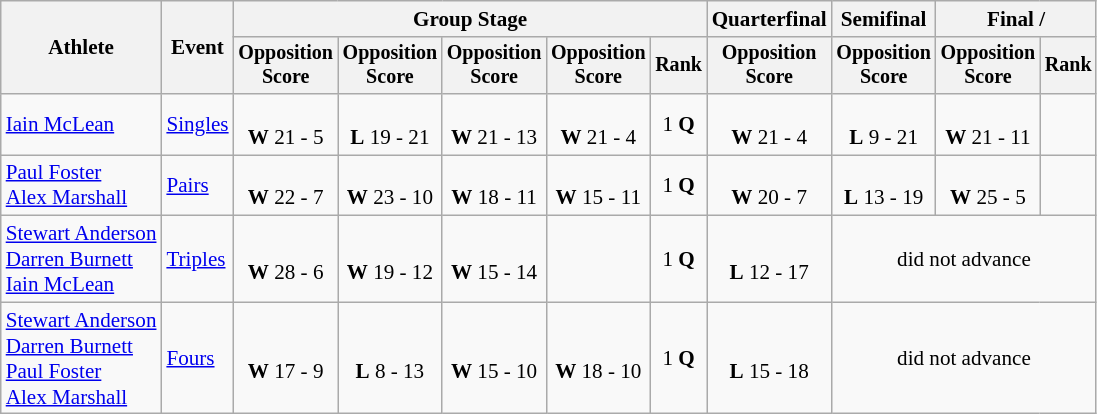<table class="wikitable" style="font-size:88%; text-align:center">
<tr>
<th rowspan=2>Athlete</th>
<th rowspan=2>Event</th>
<th colspan=5>Group Stage</th>
<th>Quarterfinal</th>
<th>Semifinal</th>
<th colspan=2>Final / </th>
</tr>
<tr style="font-size:95%">
<th>Opposition<br>Score</th>
<th>Opposition<br>Score</th>
<th>Opposition<br>Score</th>
<th>Opposition<br>Score</th>
<th>Rank</th>
<th>Opposition<br>Score</th>
<th>Opposition<br>Score</th>
<th>Opposition<br>Score</th>
<th>Rank</th>
</tr>
<tr>
<td align=left><a href='#'>Iain McLean</a></td>
<td align=left><a href='#'>Singles</a></td>
<td><br><strong>W</strong> 21 - 5</td>
<td><br><strong>L</strong> 19 - 21</td>
<td><br><strong>W</strong> 21 - 13</td>
<td><br><strong>W</strong> 21 - 4</td>
<td>1 <strong>Q</strong></td>
<td><br><strong>W</strong> 21 - 4</td>
<td><br><strong>L</strong> 9 - 21</td>
<td><br><strong>W</strong> 21 - 11</td>
<td></td>
</tr>
<tr>
<td align=left><a href='#'>Paul Foster</a><br><a href='#'>Alex Marshall</a></td>
<td align=left><a href='#'>Pairs</a></td>
<td><br><strong>W</strong> 22 - 7</td>
<td><br><strong>W</strong> 23 - 10</td>
<td><br><strong>W</strong> 18 - 11</td>
<td><br><strong>W</strong> 15 - 11</td>
<td>1 <strong>Q</strong></td>
<td><br><strong>W</strong> 20 - 7</td>
<td><br><strong>L</strong> 13 - 19</td>
<td><br><strong>W</strong> 25 - 5</td>
<td></td>
</tr>
<tr>
<td align=left><a href='#'>Stewart Anderson</a><br><a href='#'>Darren Burnett</a><br><a href='#'>Iain McLean</a></td>
<td align=left><a href='#'>Triples</a></td>
<td><br><strong>W</strong> 28 - 6</td>
<td><br><strong>W</strong> 19 - 12</td>
<td><br><strong>W</strong> 15 - 14</td>
<td></td>
<td>1 <strong>Q</strong></td>
<td><br><strong>L</strong> 12 - 17</td>
<td colspan=3>did not advance</td>
</tr>
<tr>
<td align=left><a href='#'>Stewart Anderson</a><br><a href='#'>Darren Burnett</a><br><a href='#'>Paul Foster</a><br><a href='#'>Alex Marshall</a></td>
<td align=left><a href='#'>Fours</a></td>
<td><br><strong>W</strong> 17 - 9</td>
<td><br><strong>L</strong> 8 - 13</td>
<td><br><strong>W</strong> 15 - 10</td>
<td><br><strong>W</strong> 18 - 10</td>
<td>1 <strong>Q</strong></td>
<td><br><strong>L</strong> 15 - 18</td>
<td colspan=3>did not advance</td>
</tr>
</table>
